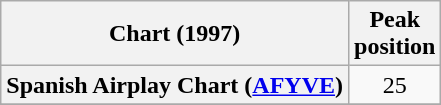<table class="wikitable sortable plainrowheaders" style="text-align:center;">
<tr>
<th scope="col">Chart (1997)</th>
<th scope="col">Peak<br>position</th>
</tr>
<tr>
<th scope="row">Spanish Airplay Chart (<a href='#'>AFYVE</a>)</th>
<td>25</td>
</tr>
<tr>
</tr>
</table>
